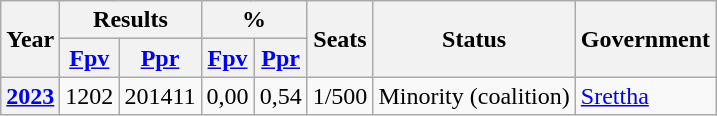<table class="wikitable">
<tr>
<th rowspan="2">Year</th>
<th colspan="2">Results</th>
<th colspan="2">%</th>
<th rowspan="2">Seats</th>
<th rowspan="2">Status</th>
<th rowspan="2">Government</th>
</tr>
<tr>
<th><a href='#'>Fpv</a></th>
<th><a href='#'>Ppr</a></th>
<th><a href='#'>Fpv</a></th>
<th><a href='#'>Ppr</a></th>
</tr>
<tr>
<th><a href='#'>2023</a></th>
<td>1202</td>
<td>201411</td>
<td>0,00</td>
<td>0,54</td>
<td>1/500</td>
<td>Minority (coalition)</td>
<td><a href='#'>Srettha</a></td>
</tr>
</table>
